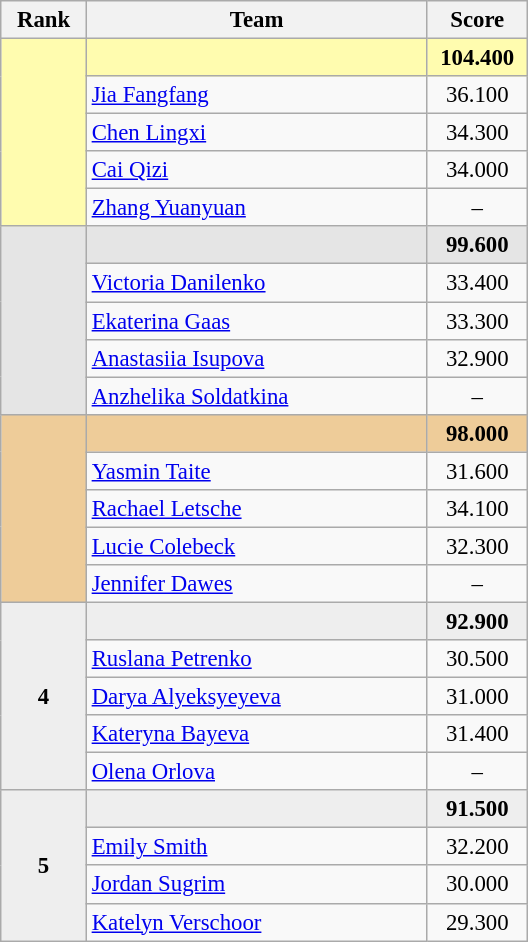<table class="wikitable" style="text-align:center; font-size:95%">
<tr>
<th style="width:50px;">Rank</th>
<th style="width:220px;">Team</th>
<th style="width:60px;">Score</th>
</tr>
<tr style="background:#fffcaf;">
<td rowspan=5></td>
<td style="text-align:left;"><strong></strong></td>
<td><strong>104.400</strong></td>
</tr>
<tr>
<td style="text-align:left;"><a href='#'>Jia Fangfang</a></td>
<td>36.100</td>
</tr>
<tr>
<td style="text-align:left;"><a href='#'>Chen Lingxi</a></td>
<td>34.300</td>
</tr>
<tr>
<td style="text-align:left;"><a href='#'>Cai Qizi</a></td>
<td>34.000</td>
</tr>
<tr>
<td style="text-align:left;"><a href='#'>Zhang Yuanyuan</a></td>
<td>–</td>
</tr>
<tr style="background:#e5e5e5;">
<td rowspan=5></td>
<td style="text-align:left;"><strong></strong></td>
<td><strong>99.600</strong></td>
</tr>
<tr>
<td style="text-align:left;"><a href='#'>Victoria Danilenko</a></td>
<td>33.400</td>
</tr>
<tr>
<td style="text-align:left;"><a href='#'>Ekaterina Gaas</a></td>
<td>33.300</td>
</tr>
<tr>
<td style="text-align:left;"><a href='#'>Anastasiia Isupova</a></td>
<td>32.900</td>
</tr>
<tr>
<td style="text-align:left;"><a href='#'>Anzhelika Soldatkina</a></td>
<td>–</td>
</tr>
<tr style="background:#ec9;">
<td rowspan=5></td>
<td style="text-align:left;"><strong></strong></td>
<td><strong>98.000</strong></td>
</tr>
<tr>
<td style="text-align:left;"><a href='#'>Yasmin Taite</a></td>
<td>31.600</td>
</tr>
<tr>
<td style="text-align:left;"><a href='#'>Rachael Letsche</a></td>
<td>34.100</td>
</tr>
<tr>
<td style="text-align:left;"><a href='#'>Lucie Colebeck</a></td>
<td>32.300</td>
</tr>
<tr>
<td style="text-align:left;"><a href='#'>Jennifer Dawes</a></td>
<td>–</td>
</tr>
<tr style="background:#eee;">
<td rowspan=5><strong>4</strong></td>
<td style="text-align:left;"><strong></strong></td>
<td><strong>92.900</strong></td>
</tr>
<tr>
<td style="text-align:left;"><a href='#'>Ruslana Petrenko</a></td>
<td>30.500</td>
</tr>
<tr>
<td style="text-align:left;"><a href='#'>Darya Alyeksyeyeva</a></td>
<td>31.000</td>
</tr>
<tr>
<td style="text-align:left;"><a href='#'>Kateryna Bayeva</a></td>
<td>31.400</td>
</tr>
<tr>
<td style="text-align:left;"><a href='#'>Olena Orlova</a></td>
<td>–</td>
</tr>
<tr style="background:#eee;">
<td rowspan=4><strong>5</strong></td>
<td style="text-align:left;"><strong></strong></td>
<td><strong>91.500</strong></td>
</tr>
<tr>
<td style="text-align:left;"><a href='#'>Emily Smith</a></td>
<td>32.200</td>
</tr>
<tr>
<td style="text-align:left;"><a href='#'>Jordan Sugrim</a></td>
<td>30.000</td>
</tr>
<tr>
<td style="text-align:left;"><a href='#'>Katelyn Verschoor</a></td>
<td>29.300</td>
</tr>
</table>
